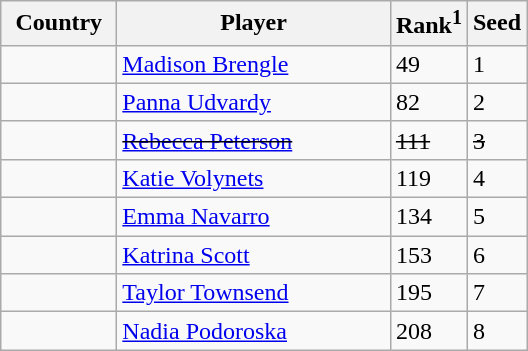<table class="sortable wikitable">
<tr>
<th width="70">Country</th>
<th width="175">Player</th>
<th>Rank<sup>1</sup></th>
<th>Seed</th>
</tr>
<tr>
<td></td>
<td><a href='#'>Madison Brengle</a></td>
<td>49</td>
<td>1</td>
</tr>
<tr>
<td></td>
<td><a href='#'>Panna Udvardy</a></td>
<td>82</td>
<td>2</td>
</tr>
<tr>
<td><s></s></td>
<td><s><a href='#'>Rebecca Peterson</a></s></td>
<td><s>111</s></td>
<td><s>3</s></td>
</tr>
<tr>
<td></td>
<td><a href='#'>Katie Volynets</a></td>
<td>119</td>
<td>4</td>
</tr>
<tr>
<td></td>
<td><a href='#'>Emma Navarro</a></td>
<td>134</td>
<td>5</td>
</tr>
<tr>
<td></td>
<td><a href='#'>Katrina Scott</a></td>
<td>153</td>
<td>6</td>
</tr>
<tr>
<td></td>
<td><a href='#'>Taylor Townsend</a></td>
<td>195</td>
<td>7</td>
</tr>
<tr>
<td></td>
<td><a href='#'>Nadia Podoroska</a></td>
<td>208</td>
<td>8</td>
</tr>
</table>
